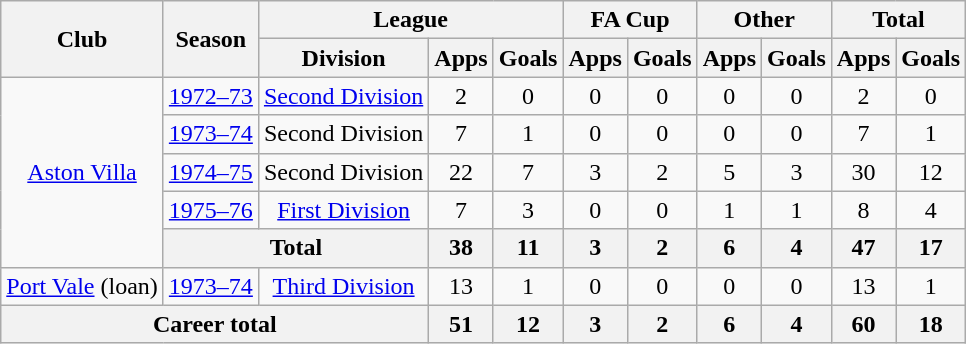<table class="wikitable" style="text-align:center">
<tr>
<th rowspan="2">Club</th>
<th rowspan="2">Season</th>
<th colspan="3">League</th>
<th colspan="2">FA Cup</th>
<th colspan="2">Other</th>
<th colspan="2">Total</th>
</tr>
<tr>
<th>Division</th>
<th>Apps</th>
<th>Goals</th>
<th>Apps</th>
<th>Goals</th>
<th>Apps</th>
<th>Goals</th>
<th>Apps</th>
<th>Goals</th>
</tr>
<tr>
<td rowspan="5"><a href='#'>Aston Villa</a></td>
<td><a href='#'>1972–73</a></td>
<td><a href='#'>Second Division</a></td>
<td>2</td>
<td>0</td>
<td>0</td>
<td>0</td>
<td>0</td>
<td>0</td>
<td>2</td>
<td>0</td>
</tr>
<tr>
<td><a href='#'>1973–74</a></td>
<td>Second Division</td>
<td>7</td>
<td>1</td>
<td>0</td>
<td>0</td>
<td>0</td>
<td>0</td>
<td>7</td>
<td>1</td>
</tr>
<tr>
<td><a href='#'>1974–75</a></td>
<td>Second Division</td>
<td>22</td>
<td>7</td>
<td>3</td>
<td>2</td>
<td>5</td>
<td>3</td>
<td>30</td>
<td>12</td>
</tr>
<tr>
<td><a href='#'>1975–76</a></td>
<td><a href='#'>First Division</a></td>
<td>7</td>
<td>3</td>
<td>0</td>
<td>0</td>
<td>1</td>
<td>1</td>
<td>8</td>
<td>4</td>
</tr>
<tr>
<th colspan="2">Total</th>
<th>38</th>
<th>11</th>
<th>3</th>
<th>2</th>
<th>6</th>
<th>4</th>
<th>47</th>
<th>17</th>
</tr>
<tr>
<td><a href='#'>Port Vale</a> (loan)</td>
<td><a href='#'>1973–74</a></td>
<td><a href='#'>Third Division</a></td>
<td>13</td>
<td>1</td>
<td>0</td>
<td>0</td>
<td>0</td>
<td>0</td>
<td>13</td>
<td>1</td>
</tr>
<tr>
<th colspan="3">Career total</th>
<th>51</th>
<th>12</th>
<th>3</th>
<th>2</th>
<th>6</th>
<th>4</th>
<th>60</th>
<th>18</th>
</tr>
</table>
